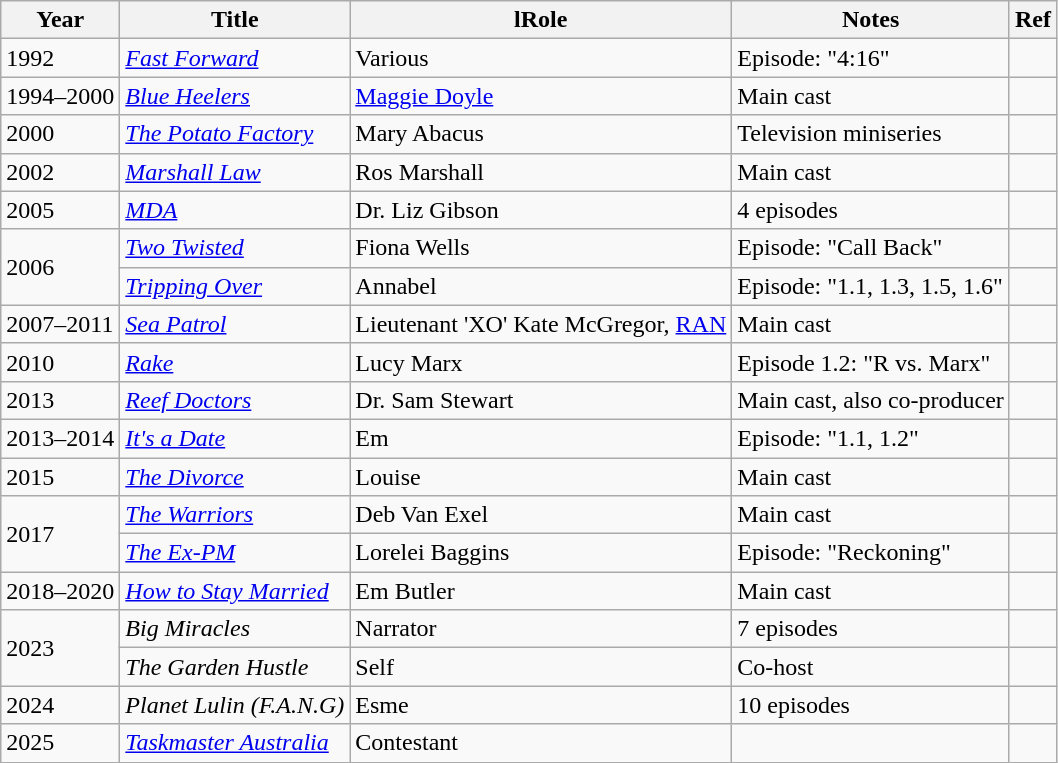<table class="wikitable plainrowheaders sortable">
<tr>
<th>Year</th>
<th>Title</th>
<th>lRole</th>
<th>Notes</th>
<th>Ref</th>
</tr>
<tr>
<td>1992</td>
<td><em><a href='#'>Fast Forward</a></em></td>
<td>Various</td>
<td>Episode: "4:16"</td>
<td></td>
</tr>
<tr>
<td>1994–2000</td>
<td><em><a href='#'>Blue Heelers</a></em></td>
<td><a href='#'>Maggie Doyle</a></td>
<td>Main cast</td>
<td></td>
</tr>
<tr>
<td>2000</td>
<td><em><a href='#'>The Potato Factory</a></em></td>
<td>Mary Abacus</td>
<td>Television miniseries</td>
<td></td>
</tr>
<tr>
<td>2002</td>
<td><em><a href='#'>Marshall Law</a></em></td>
<td>Ros Marshall</td>
<td>Main cast</td>
<td></td>
</tr>
<tr>
<td>2005</td>
<td><em><a href='#'>MDA</a></em></td>
<td>Dr. Liz Gibson</td>
<td>4 episodes</td>
<td></td>
</tr>
<tr>
<td rowspan=2>2006</td>
<td><em><a href='#'>Two Twisted</a></em></td>
<td>Fiona Wells</td>
<td>Episode: "Call Back"</td>
<td></td>
</tr>
<tr>
<td><em><a href='#'>Tripping Over</a></em></td>
<td>Annabel</td>
<td>Episode: "1.1, 1.3, 1.5, 1.6"</td>
<td></td>
</tr>
<tr>
<td>2007–2011</td>
<td><em><a href='#'>Sea Patrol</a></em></td>
<td>Lieutenant 'XO' Kate McGregor, <a href='#'>RAN</a></td>
<td>Main cast</td>
<td></td>
</tr>
<tr>
<td>2010</td>
<td><em><a href='#'>Rake</a></em></td>
<td>Lucy Marx</td>
<td>Episode 1.2: "R vs. Marx"</td>
<td></td>
</tr>
<tr>
<td>2013</td>
<td><em><a href='#'>Reef Doctors</a></em></td>
<td>Dr. Sam Stewart</td>
<td>Main cast, also co-producer</td>
<td></td>
</tr>
<tr>
<td>2013–2014</td>
<td><em><a href='#'>It's a Date</a></em></td>
<td>Em</td>
<td>Episode: "1.1, 1.2"</td>
<td></td>
</tr>
<tr>
<td>2015</td>
<td><em><a href='#'>The Divorce</a></em></td>
<td>Louise</td>
<td>Main cast</td>
<td></td>
</tr>
<tr>
<td rowspan=2>2017</td>
<td><em><a href='#'>The Warriors</a></em></td>
<td>Deb Van Exel</td>
<td>Main cast</td>
<td></td>
</tr>
<tr>
<td><em><a href='#'>The Ex-PM</a></em></td>
<td>Lorelei Baggins</td>
<td>Episode: "Reckoning"</td>
<td></td>
</tr>
<tr>
<td>2018–2020</td>
<td><em><a href='#'>How to Stay Married</a></em></td>
<td>Em Butler</td>
<td>Main cast</td>
<td></td>
</tr>
<tr>
<td rowspan=2>2023</td>
<td><em>Big Miracles</em></td>
<td>Narrator</td>
<td>7 episodes</td>
<td></td>
</tr>
<tr>
<td><em>The Garden Hustle</em></td>
<td>Self</td>
<td>Co-host</td>
<td></td>
</tr>
<tr>
<td>2024</td>
<td><em>Planet Lulin</em> <em>(F.A.N.G)</em></td>
<td>Esme</td>
<td>10 episodes</td>
<td></td>
</tr>
<tr>
<td>2025</td>
<td><em><a href='#'>Taskmaster Australia</a></em></td>
<td>Contestant</td>
<td></td>
<td></td>
</tr>
</table>
